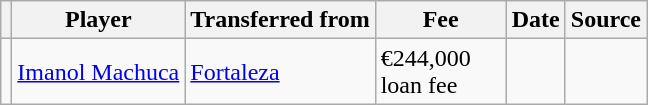<table class="wikitable plainrowheaders sortable">
<tr>
<th></th>
<th scope="col">Player</th>
<th>Transferred from</th>
<th style="width: 80px;">Fee</th>
<th scope="col">Date</th>
<th scope="col">Source</th>
</tr>
<tr>
<td align="center"></td>
<td> <a href='#'>Imanol Machuca</a></td>
<td> <a href='#'>Fortaleza</a></td>
<td>€244,000 loan fee</td>
<td></td>
<td></td>
</tr>
</table>
